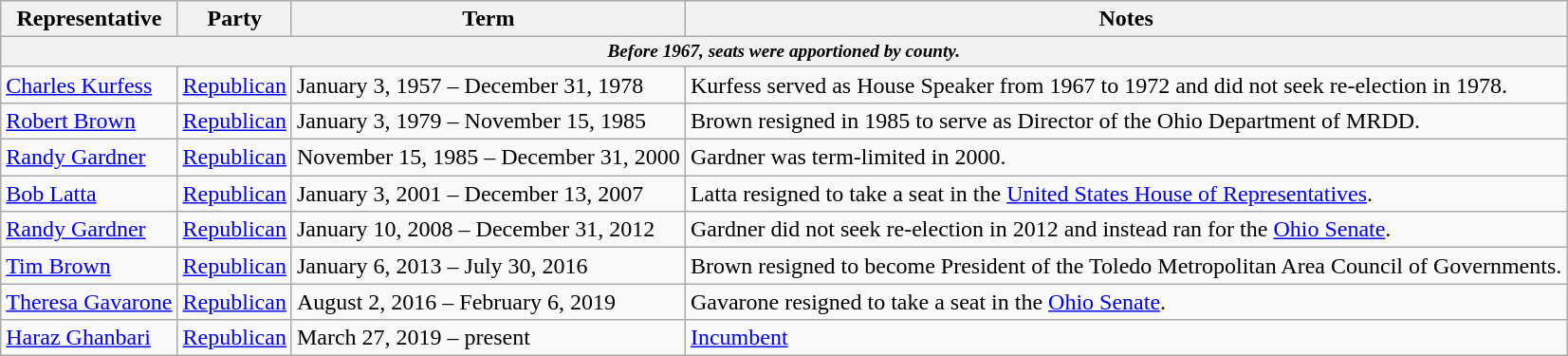<table class=wikitable>
<tr valign=bottom>
<th>Representative</th>
<th>Party</th>
<th>Term</th>
<th>Notes</th>
</tr>
<tr>
<th colspan=5 style="font-size: 80%;"><em>Before 1967, seats were apportioned by county.</em></th>
</tr>
<tr>
<td><a href='#'>Charles Kurfess</a></td>
<td><a href='#'>Republican</a></td>
<td>January 3, 1957 – December 31, 1978</td>
<td>Kurfess served as House Speaker from 1967 to 1972 and did not seek re-election in 1978.</td>
</tr>
<tr>
<td><a href='#'>Robert Brown</a></td>
<td><a href='#'>Republican</a></td>
<td>January 3, 1979 – November 15, 1985</td>
<td>Brown resigned in 1985 to serve as Director of the Ohio Department of MRDD.</td>
</tr>
<tr>
<td><a href='#'>Randy Gardner</a></td>
<td><a href='#'>Republican</a></td>
<td>November 15, 1985 – December 31, 2000</td>
<td>Gardner was term-limited in 2000.</td>
</tr>
<tr>
<td><a href='#'>Bob Latta</a></td>
<td><a href='#'>Republican</a></td>
<td>January 3, 2001 – December 13, 2007</td>
<td>Latta resigned to take a seat in the <a href='#'>United States House of Representatives</a>.</td>
</tr>
<tr>
<td><a href='#'>Randy Gardner</a></td>
<td><a href='#'>Republican</a></td>
<td>January 10, 2008 – December 31, 2012</td>
<td>Gardner did not seek re-election in 2012 and instead ran for the <a href='#'>Ohio Senate</a>.</td>
</tr>
<tr>
<td><a href='#'>Tim Brown</a></td>
<td><a href='#'>Republican</a></td>
<td>January 6, 2013 – July 30, 2016</td>
<td>Brown resigned to become President of the Toledo Metropolitan Area Council of Governments.</td>
</tr>
<tr>
<td><a href='#'>Theresa Gavarone</a></td>
<td><a href='#'>Republican</a></td>
<td>August 2, 2016 – February 6, 2019</td>
<td>Gavarone resigned to take a seat in the <a href='#'>Ohio Senate</a>.</td>
</tr>
<tr>
<td><a href='#'>Haraz Ghanbari</a></td>
<td><a href='#'>Republican</a></td>
<td>March 27, 2019 – present</td>
<td><a href='#'>Incumbent</a></td>
</tr>
</table>
